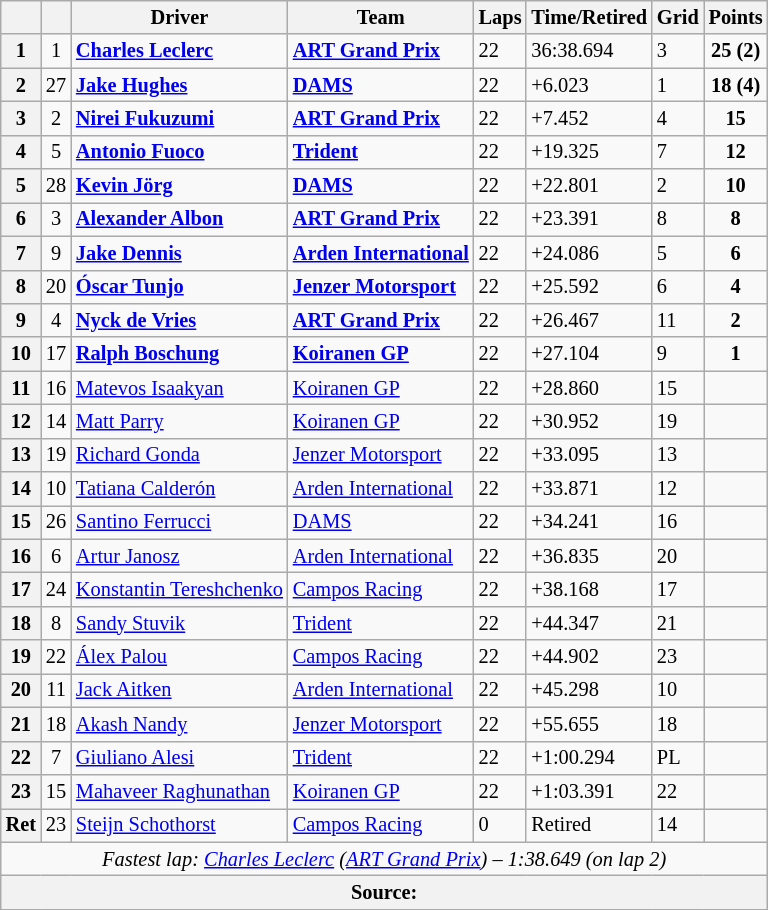<table class="wikitable" style="font-size:85%">
<tr>
<th></th>
<th></th>
<th>Driver</th>
<th>Team</th>
<th>Laps</th>
<th>Time/Retired</th>
<th>Grid</th>
<th>Points</th>
</tr>
<tr>
<th>1</th>
<td align="center">1</td>
<td> <strong><a href='#'>Charles Leclerc</a></strong></td>
<td><strong><a href='#'>ART Grand Prix</a></strong></td>
<td>22</td>
<td>36:38.694</td>
<td>3</td>
<td align="center"><strong>25 (2)</strong></td>
</tr>
<tr>
<th>2</th>
<td align="center">27</td>
<td> <strong><a href='#'>Jake Hughes</a></strong></td>
<td><strong><a href='#'>DAMS</a></strong></td>
<td>22</td>
<td>+6.023</td>
<td>1</td>
<td align="center"><strong>18 (4)</strong></td>
</tr>
<tr>
<th>3</th>
<td align="center">2</td>
<td> <strong><a href='#'>Nirei Fukuzumi</a></strong></td>
<td><strong><a href='#'>ART Grand Prix</a></strong></td>
<td>22</td>
<td>+7.452</td>
<td>4</td>
<td align="center"><strong>15</strong></td>
</tr>
<tr>
<th>4</th>
<td align="center">5</td>
<td> <strong><a href='#'>Antonio Fuoco</a></strong></td>
<td><strong><a href='#'>Trident</a></strong></td>
<td>22</td>
<td>+19.325</td>
<td>7</td>
<td align="center"><strong>12</strong></td>
</tr>
<tr>
<th>5</th>
<td align="center">28</td>
<td> <strong><a href='#'>Kevin Jörg</a></strong></td>
<td><strong><a href='#'>DAMS</a></strong></td>
<td>22</td>
<td>+22.801</td>
<td>2</td>
<td align="center"><strong>10</strong></td>
</tr>
<tr>
<th>6</th>
<td align="center">3</td>
<td> <strong><a href='#'>Alexander Albon</a></strong></td>
<td><strong><a href='#'>ART Grand Prix</a></strong></td>
<td>22</td>
<td>+23.391</td>
<td>8</td>
<td align="center"><strong>8</strong></td>
</tr>
<tr>
<th>7</th>
<td align="center">9</td>
<td> <strong><a href='#'>Jake Dennis</a></strong></td>
<td><strong><a href='#'>Arden International</a></strong></td>
<td>22</td>
<td>+24.086</td>
<td>5</td>
<td align="center"><strong>6</strong></td>
</tr>
<tr>
<th>8</th>
<td align="center">20</td>
<td> <strong><a href='#'>Óscar Tunjo</a></strong></td>
<td><strong><a href='#'>Jenzer Motorsport</a></strong></td>
<td>22</td>
<td>+25.592</td>
<td>6</td>
<td align="center"><strong>4</strong></td>
</tr>
<tr>
<th>9</th>
<td align="center">4</td>
<td> <strong><a href='#'>Nyck de Vries</a></strong></td>
<td><strong><a href='#'>ART Grand Prix</a></strong></td>
<td>22</td>
<td>+26.467</td>
<td>11</td>
<td align="center"><strong>2</strong></td>
</tr>
<tr>
<th>10</th>
<td align="center">17</td>
<td> <strong><a href='#'>Ralph Boschung</a></strong></td>
<td><strong><a href='#'>Koiranen GP</a></strong></td>
<td>22</td>
<td>+27.104</td>
<td>9</td>
<td align="center"><strong>1</strong></td>
</tr>
<tr>
<th>11</th>
<td align="center">16</td>
<td> <a href='#'>Matevos Isaakyan</a></td>
<td><a href='#'>Koiranen GP</a></td>
<td>22</td>
<td>+28.860</td>
<td>15</td>
<td></td>
</tr>
<tr>
<th>12</th>
<td align="center">14</td>
<td> <a href='#'>Matt Parry</a></td>
<td><a href='#'>Koiranen GP</a></td>
<td>22</td>
<td>+30.952</td>
<td>19</td>
<td></td>
</tr>
<tr>
<th>13</th>
<td align="center">19</td>
<td> <a href='#'>Richard Gonda</a></td>
<td><a href='#'>Jenzer Motorsport</a></td>
<td>22</td>
<td>+33.095</td>
<td>13</td>
<td></td>
</tr>
<tr>
<th>14</th>
<td align="center">10</td>
<td> <a href='#'>Tatiana Calderón</a></td>
<td><a href='#'>Arden International</a></td>
<td>22</td>
<td>+33.871</td>
<td>12</td>
<td></td>
</tr>
<tr>
<th>15</th>
<td align="center">26</td>
<td> <a href='#'>Santino Ferrucci</a></td>
<td><a href='#'>DAMS</a></td>
<td>22</td>
<td>+34.241</td>
<td>16</td>
<td></td>
</tr>
<tr>
<th>16</th>
<td align="center">6</td>
<td> <a href='#'>Artur Janosz</a></td>
<td><a href='#'>Arden International</a></td>
<td>22</td>
<td>+36.835</td>
<td>20</td>
<td></td>
</tr>
<tr>
<th>17</th>
<td align="center">24</td>
<td> <a href='#'>Konstantin Tereshchenko</a></td>
<td><a href='#'>Campos Racing</a></td>
<td>22</td>
<td>+38.168</td>
<td>17</td>
<td></td>
</tr>
<tr>
<th>18</th>
<td align="center">8</td>
<td> <a href='#'>Sandy Stuvik</a></td>
<td><a href='#'>Trident</a></td>
<td>22</td>
<td>+44.347</td>
<td>21</td>
<td></td>
</tr>
<tr>
<th>19</th>
<td align="center">22</td>
<td> <a href='#'>Álex Palou</a></td>
<td><a href='#'>Campos Racing</a></td>
<td>22</td>
<td>+44.902</td>
<td>23</td>
<td></td>
</tr>
<tr>
<th>20</th>
<td align="center">11</td>
<td> <a href='#'>Jack Aitken</a></td>
<td><a href='#'>Arden International</a></td>
<td>22</td>
<td>+45.298</td>
<td>10</td>
<td></td>
</tr>
<tr>
<th>21</th>
<td align="center">18</td>
<td> <a href='#'>Akash Nandy</a></td>
<td><a href='#'>Jenzer Motorsport</a></td>
<td>22</td>
<td>+55.655</td>
<td>18</td>
<td></td>
</tr>
<tr>
<th>22</th>
<td align="center">7</td>
<td> <a href='#'>Giuliano Alesi</a></td>
<td><a href='#'>Trident</a></td>
<td>22</td>
<td>+1:00.294</td>
<td>PL</td>
<td></td>
</tr>
<tr>
<th>23</th>
<td align="center">15</td>
<td> <a href='#'>Mahaveer Raghunathan</a></td>
<td><a href='#'>Koiranen GP</a></td>
<td>22</td>
<td>+1:03.391</td>
<td>22</td>
<td></td>
</tr>
<tr>
<th>Ret</th>
<td align="center">23</td>
<td> <a href='#'>Steijn Schothorst</a></td>
<td><a href='#'>Campos Racing</a></td>
<td>0</td>
<td>Retired</td>
<td>14</td>
<td></td>
</tr>
<tr>
<td colspan="8" align="center"><em>Fastest lap:  <a href='#'>Charles Leclerc</a> (<a href='#'>ART Grand Prix</a>) – 1:38.649 (on lap 2)</em></td>
</tr>
<tr>
<th colspan="8">Source:</th>
</tr>
<tr>
</tr>
</table>
